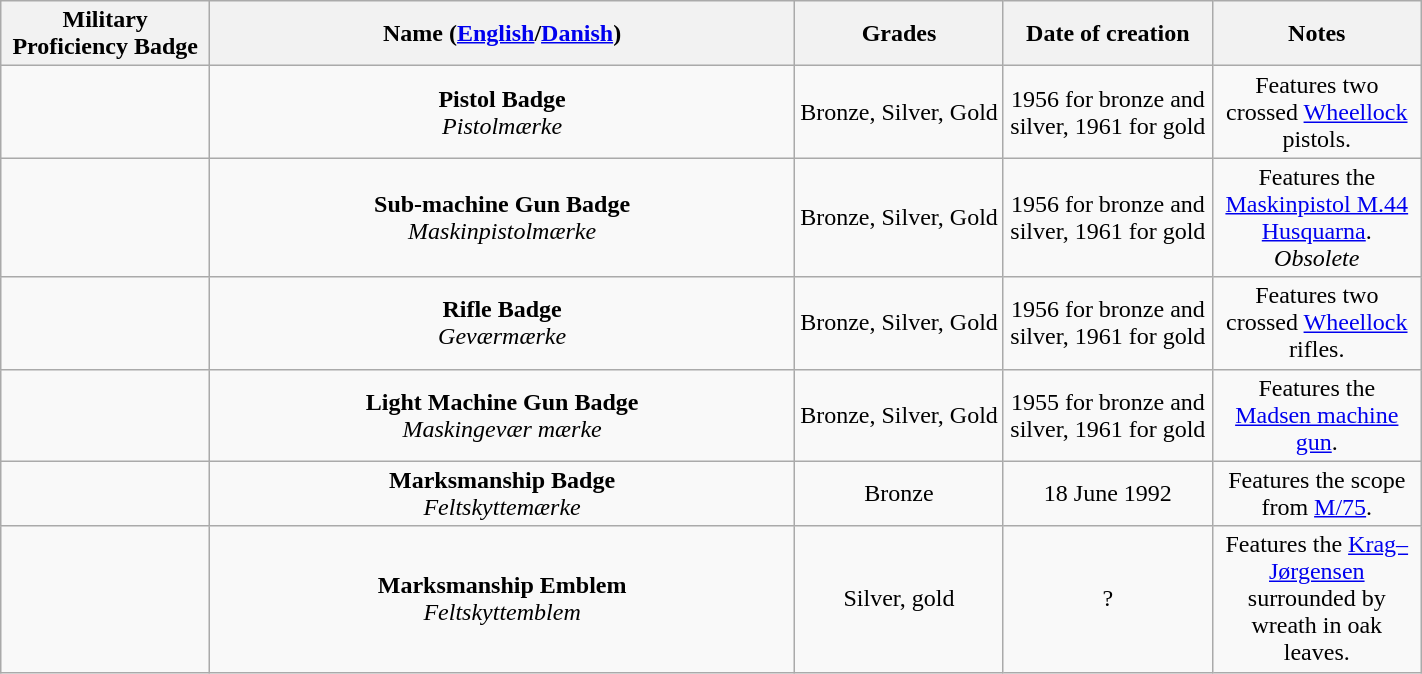<table class="wikitable" style="text-align:center" width="75%">
<tr>
<th width="10%">Military Proficiency Badge</th>
<th width="28%">Name (<a href='#'>English</a>/<a href='#'>Danish</a>)</th>
<th width="10%">Grades</th>
<th width="10%">Date of creation</th>
<th width="10%">Notes</th>
</tr>
<tr>
<td></td>
<td><strong>Pistol Badge</strong><br><em>Pistolmærke</em></td>
<td>Bronze, Silver, Gold</td>
<td>1956 for bronze and silver, 1961 for gold</td>
<td>Features two crossed <a href='#'>Wheellock</a> pistols.</td>
</tr>
<tr>
<td></td>
<td><strong>Sub-machine Gun Badge</strong><br><em>Maskinpistolmærke</em></td>
<td>Bronze, Silver, Gold</td>
<td>1956 for bronze and silver, 1961 for gold</td>
<td>Features the <a href='#'>Maskinpistol M.44 Husquarna</a>. <em>Obsolete</em></td>
</tr>
<tr>
<td></td>
<td><strong>Rifle Badge</strong><br><em>Geværmærke</em></td>
<td>Bronze, Silver, Gold</td>
<td>1956 for bronze and silver, 1961 for gold</td>
<td>Features two crossed <a href='#'>Wheellock</a> rifles.</td>
</tr>
<tr>
<td></td>
<td><strong>Light Machine Gun Badge</strong><br><em>Maskingevær mærke</em></td>
<td>Bronze, Silver, Gold</td>
<td>1955 for bronze and silver, 1961 for gold</td>
<td>Features the <a href='#'>Madsen machine gun</a>.</td>
</tr>
<tr>
<td></td>
<td><strong>Marksmanship Badge</strong><br><em>Feltskyttemærke</em><br></td>
<td>Bronze</td>
<td>18 June 1992</td>
<td>Features the scope from <a href='#'>M/75</a>.</td>
</tr>
<tr>
<td></td>
<td><strong>Marksmanship Emblem</strong><br><em>Feltskyttemblem</em><br></td>
<td>Silver, gold</td>
<td>?</td>
<td>Features the <a href='#'>Krag–Jørgensen</a> surrounded by wreath in oak leaves.</td>
</tr>
</table>
